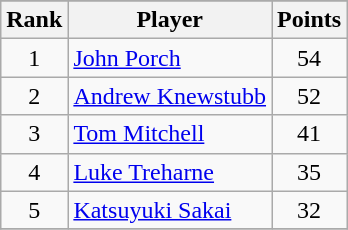<table class="wikitable sortable">
<tr>
</tr>
<tr>
<th>Rank</th>
<th>Player</th>
<th>Points</th>
</tr>
<tr>
<td align=center>1</td>
<td> <a href='#'>John Porch</a></td>
<td align=center>54</td>
</tr>
<tr>
<td align=center>2</td>
<td> <a href='#'>Andrew Knewstubb</a></td>
<td align=center>52</td>
</tr>
<tr>
<td align=center>3</td>
<td> <a href='#'>Tom Mitchell</a></td>
<td align=center>41</td>
</tr>
<tr>
<td align=center>4</td>
<td> <a href='#'>Luke Treharne</a></td>
<td align=center>35</td>
</tr>
<tr>
<td align=center>5</td>
<td> <a href='#'>Katsuyuki Sakai</a></td>
<td align=center>32</td>
</tr>
<tr>
</tr>
</table>
